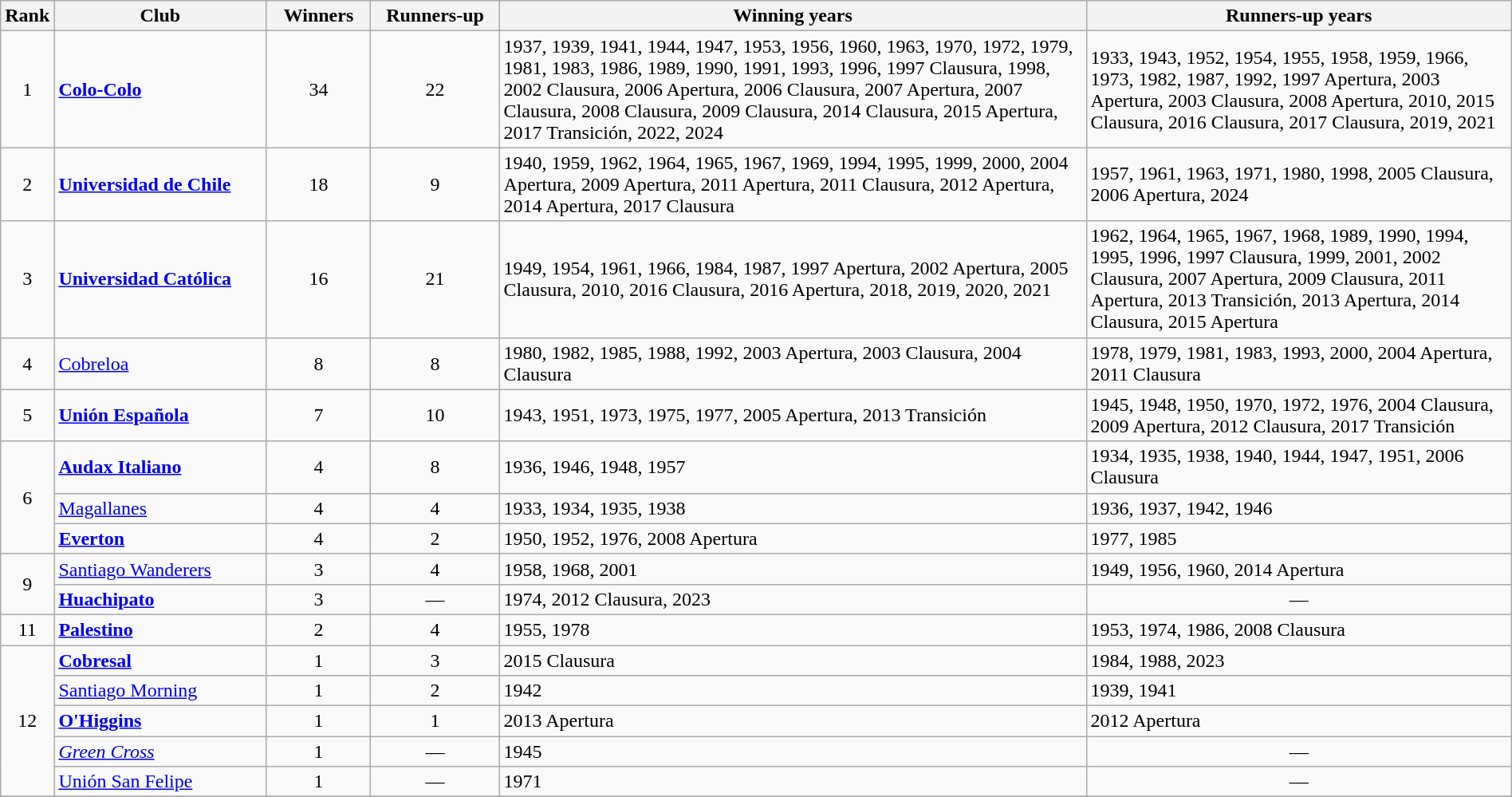<table class="wikitable sortable" width=100%>
<tr>
<th scope=col width=20>Rank</th>
<th scope=col width=170>Club</th>
<th scope=col width=80>Winners</th>
<th scope=col width=100>Runners-up</th>
<th scope=col class="unsortable">Winning years</th>
<th scope=col class="unsortable">Runners-up years</th>
</tr>
<tr>
<td align="center">1</td>
<td><strong><a href='#'>Colo-Colo</a></strong></td>
<td align=center>34</td>
<td align=center>22</td>
<td>1937, 1939, 1941, 1944, 1947, 1953, 1956, 1960, 1963, 1970, 1972, 1979, 1981, 1983, 1986, 1989, 1990, 1991, 1993, 1996, 1997 Clausura, 1998, 2002 Clausura, 2006 Apertura, 2006 Clausura, 2007 Apertura, 2007 Clausura, 2008 Clausura, 2009 Clausura, 2014 Clausura, 2015 Apertura, 2017 Transición, 2022, 2024</td>
<td>1933, 1943, 1952, 1954, 1955, 1958, 1959, 1966, 1973, 1982, 1987, 1992, 1997 Apertura, 2003 Apertura, 2003 Clausura, 2008 Apertura, 2010, 2015 Clausura, 2016 Clausura, 2017 Clausura, 2019, 2021</td>
</tr>
<tr>
<td align="center">2</td>
<td><strong><a href='#'>Universidad de Chile</a></strong></td>
<td align=center>18</td>
<td align=center>9</td>
<td>1940, 1959, 1962, 1964, 1965, 1967, 1969, 1994, 1995, 1999, 2000, 2004 Apertura, 2009 Apertura, 2011 Apertura, 2011 Clausura, 2012 Apertura, 2014 Apertura, 2017 Clausura</td>
<td>1957, 1961, 1963, 1971, 1980, 1998, 2005 Clausura, 2006 Apertura, 2024</td>
</tr>
<tr>
<td align="center">3</td>
<td><strong><a href='#'>Universidad Católica</a></strong></td>
<td align=center>16</td>
<td align=center>21</td>
<td>1949, 1954, 1961, 1966, 1984, 1987, 1997 Apertura, 2002 Apertura, 2005 Clausura, 2010, 2016 Clausura, 2016 Apertura, 2018, 2019, 2020, 2021</td>
<td>1962, 1964, 1965, 1967, 1968, 1989, 1990, 1994, 1995, 1996, 1997 Clausura, 1999, 2001, 2002 Clausura, 2007 Apertura, 2009 Clausura, 2011 Apertura, 2013 Transición, 2013 Apertura, 2014 Clausura, 2015 Apertura</td>
</tr>
<tr>
<td align="center">4</td>
<td><a href='#'>Cobreloa</a></td>
<td align=center>8</td>
<td align=center>8</td>
<td>1980, 1982, 1985, 1988, 1992, 2003 Apertura, 2003 Clausura, 2004 Clausura</td>
<td>1978, 1979, 1981, 1983, 1993, 2000, 2004 Apertura, 2011 Clausura</td>
</tr>
<tr>
<td align="center">5</td>
<td><strong><a href='#'>Unión Española</a></strong></td>
<td align=center>7</td>
<td align=center>10</td>
<td>1943, 1951, 1973, 1975, 1977, 2005 Apertura, 2013 Transición</td>
<td>1945, 1948, 1950, 1970, 1972, 1976, 2004 Clausura, 2009 Apertura, 2012 Clausura, 2017 Transición</td>
</tr>
<tr>
<td align="center" rowspan="3">6</td>
<td><strong><a href='#'>Audax Italiano</a></strong></td>
<td align=center>4</td>
<td align=center>8</td>
<td>1936, 1946, 1948, 1957</td>
<td>1934, 1935, 1938, 1940, 1944, 1947, 1951, 2006 Clausura</td>
</tr>
<tr>
<td><a href='#'>Magallanes</a></td>
<td align=center>4</td>
<td align=center>4</td>
<td>1933, 1934, 1935, 1938</td>
<td>1936, 1937, 1942, 1946</td>
</tr>
<tr>
<td><strong><a href='#'>Everton</a></strong></td>
<td align=center>4</td>
<td align=center>2</td>
<td>1950, 1952, 1976, 2008 Apertura</td>
<td>1977, 1985</td>
</tr>
<tr>
<td align="center" rowspan="2">9</td>
<td><a href='#'>Santiago Wanderers</a></td>
<td align=center>3</td>
<td align=center>4</td>
<td>1958, 1968, 2001</td>
<td>1949, 1956, 1960, 2014 Apertura</td>
</tr>
<tr>
<td><strong><a href='#'>Huachipato</a></strong></td>
<td align=center>3</td>
<td align=center>—</td>
<td>1974, 2012 Clausura, 2023</td>
<td align=center>—</td>
</tr>
<tr>
<td align="center">11</td>
<td><strong><a href='#'>Palestino</a></strong></td>
<td align=center>2</td>
<td align=center>4</td>
<td>1955, 1978</td>
<td>1953, 1974, 1986, 2008 Clausura</td>
</tr>
<tr>
<td align="center" rowspan="5">12</td>
<td><strong><a href='#'>Cobresal</a></strong></td>
<td align=center>1</td>
<td align=center>3</td>
<td>2015 Clausura</td>
<td>1984, 1988, 2023</td>
</tr>
<tr>
<td><a href='#'>Santiago Morning</a></td>
<td align=center>1</td>
<td align=center>2</td>
<td>1942</td>
<td>1939, 1941</td>
</tr>
<tr>
<td><strong><a href='#'>O'Higgins</a></strong></td>
<td align=center>1</td>
<td align=center>1</td>
<td>2013 Apertura</td>
<td>2012 Apertura</td>
</tr>
<tr>
<td><em><a href='#'>Green Cross</a></em></td>
<td align=center>1</td>
<td align=center>—</td>
<td>1945</td>
<td align=center>—</td>
</tr>
<tr>
<td><a href='#'>Unión San Felipe</a></td>
<td align=center>1</td>
<td align=center>—</td>
<td>1971</td>
<td align=center>—</td>
</tr>
<tr>
</tr>
</table>
